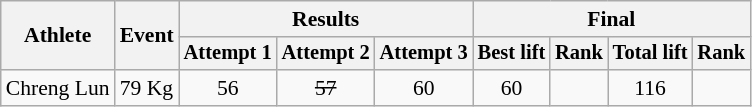<table class=wikitable style="font-size:90%">
<tr>
<th rowspan=2>Athlete</th>
<th rowspan=2>Event</th>
<th colspan=3>Results</th>
<th colspan=4>Final</th>
</tr>
<tr style="font-size:95%">
<th>Attempt 1</th>
<th>Attempt 2</th>
<th>Attempt 3</th>
<th>Best lift</th>
<th>Rank</th>
<th>Total lift</th>
<th>Rank</th>
</tr>
<tr style="text-align:center">
<td style="text-align:left">Chreng Lun</td>
<td style="text-align:left">79 Kg</td>
<td>56</td>
<td><s>57</s></td>
<td>60</td>
<td>60</td>
<td></td>
<td>116</td>
<td></td>
</tr>
</table>
